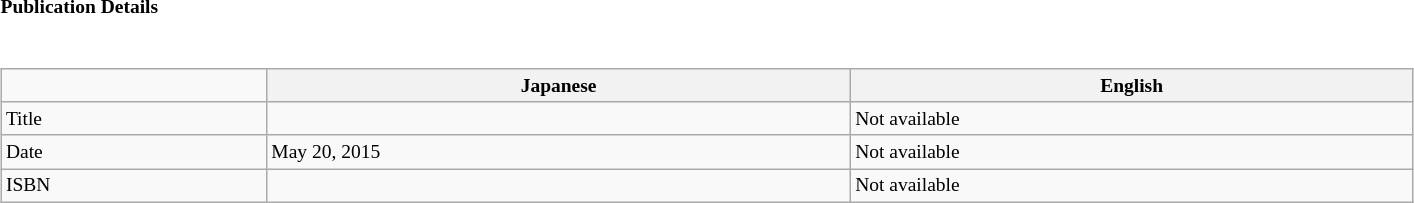<table class="collapsible collapsed" border="0" style="width:75%; font-size:small;">
<tr>
<th style="width:20em; text-align:left">Publication Details</th>
<th></th>
</tr>
<tr>
<td colspan="2"><br><table class="wikitable" style="width:100%; font-size:small;  margin-right:-1em;">
<tr>
<td></td>
<th>Japanese</th>
<th>English</th>
</tr>
<tr>
<td>Title</td>
<td> </td>
<td> Not available</td>
</tr>
<tr>
<td>Date</td>
<td> May 20, 2015</td>
<td> Not available</td>
</tr>
<tr>
<td>ISBN</td>
<td> </td>
<td> Not available</td>
</tr>
</table>
</td>
</tr>
</table>
